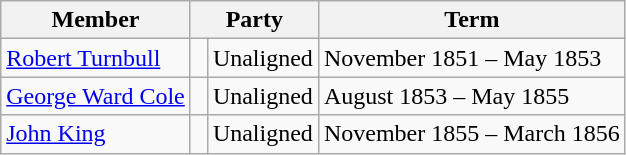<table class="wikitable">
<tr>
<th>Member</th>
<th colspan=2>Party</th>
<th>Term</th>
</tr>
<tr>
<td><a href='#'>Robert Turnbull</a></td>
<td> </td>
<td>Unaligned</td>
<td>November 1851 – May 1853</td>
</tr>
<tr>
<td><a href='#'>George Ward Cole</a></td>
<td> </td>
<td>Unaligned</td>
<td>August 1853 – May 1855</td>
</tr>
<tr>
<td><a href='#'>John King</a></td>
<td> </td>
<td>Unaligned</td>
<td>November 1855 – March 1856</td>
</tr>
</table>
